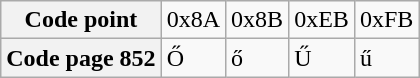<table class="wikitable">
<tr ---->
<th>Code point</th>
<td>0x8A</td>
<td>0x8B</td>
<td>0xEB</td>
<td>0xFB</td>
</tr>
<tr ---->
<th>Code page 852</th>
<td>Ő</td>
<td>ő</td>
<td>Ű</td>
<td>ű</td>
</tr>
</table>
